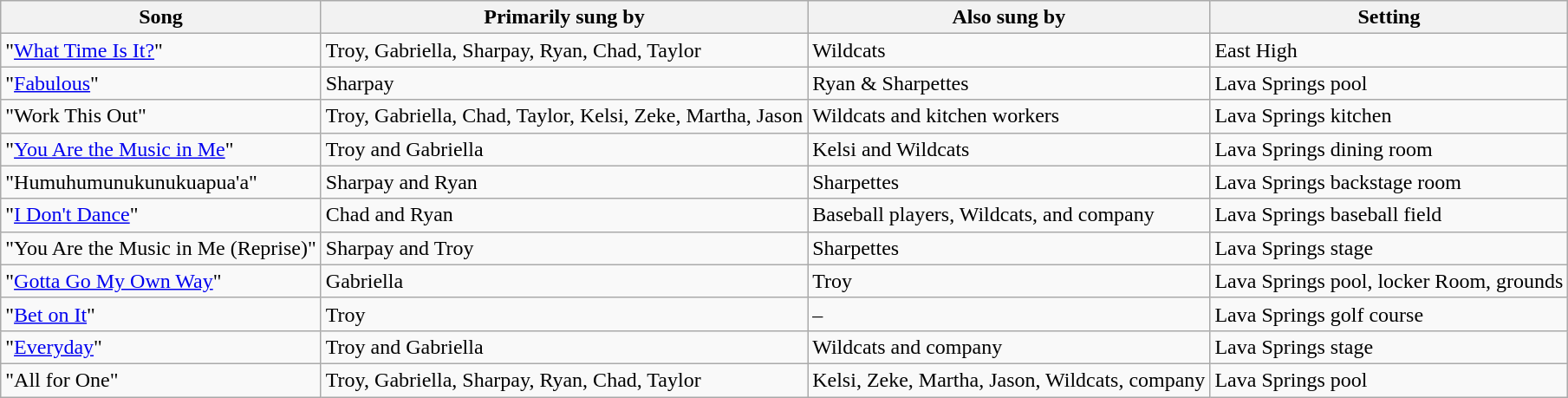<table class="wikitable">
<tr>
<th>Song</th>
<th>Primarily sung by</th>
<th>Also sung by</th>
<th>Setting</th>
</tr>
<tr>
<td>"<a href='#'>What Time Is It?</a>"</td>
<td>Troy, Gabriella, Sharpay, Ryan, Chad, Taylor</td>
<td>Wildcats</td>
<td>East High</td>
</tr>
<tr>
<td>"<a href='#'>Fabulous</a>"</td>
<td>Sharpay</td>
<td>Ryan & Sharpettes</td>
<td>Lava Springs pool</td>
</tr>
<tr>
<td>"Work This Out"</td>
<td>Troy, Gabriella, Chad, Taylor, Kelsi, Zeke, Martha, Jason</td>
<td>Wildcats and kitchen workers</td>
<td>Lava Springs kitchen</td>
</tr>
<tr>
<td>"<a href='#'>You Are the Music in Me</a>"</td>
<td>Troy and Gabriella</td>
<td>Kelsi and Wildcats</td>
<td>Lava Springs dining room</td>
</tr>
<tr>
<td>"Humuhumunukunukuapua'a"</td>
<td>Sharpay and Ryan</td>
<td>Sharpettes</td>
<td>Lava Springs backstage room</td>
</tr>
<tr>
<td>"<a href='#'>I Don't Dance</a>"</td>
<td>Chad and Ryan</td>
<td>Baseball players, Wildcats, and company</td>
<td>Lava Springs baseball field</td>
</tr>
<tr>
<td>"You Are the Music in Me (Reprise)"</td>
<td>Sharpay and Troy</td>
<td>Sharpettes</td>
<td>Lava Springs stage</td>
</tr>
<tr>
<td>"<a href='#'>Gotta Go My Own Way</a>"</td>
<td>Gabriella</td>
<td>Troy</td>
<td>Lava Springs pool, locker Room, grounds</td>
</tr>
<tr>
<td>"<a href='#'>Bet on It</a>"</td>
<td>Troy</td>
<td>–</td>
<td>Lava Springs golf course</td>
</tr>
<tr>
<td>"<a href='#'>Everyday</a>"</td>
<td>Troy and Gabriella</td>
<td>Wildcats and company</td>
<td>Lava Springs stage</td>
</tr>
<tr>
<td>"All for One"</td>
<td>Troy, Gabriella, Sharpay, Ryan, Chad, Taylor</td>
<td>Kelsi, Zeke, Martha, Jason, Wildcats, company</td>
<td>Lava Springs pool</td>
</tr>
</table>
